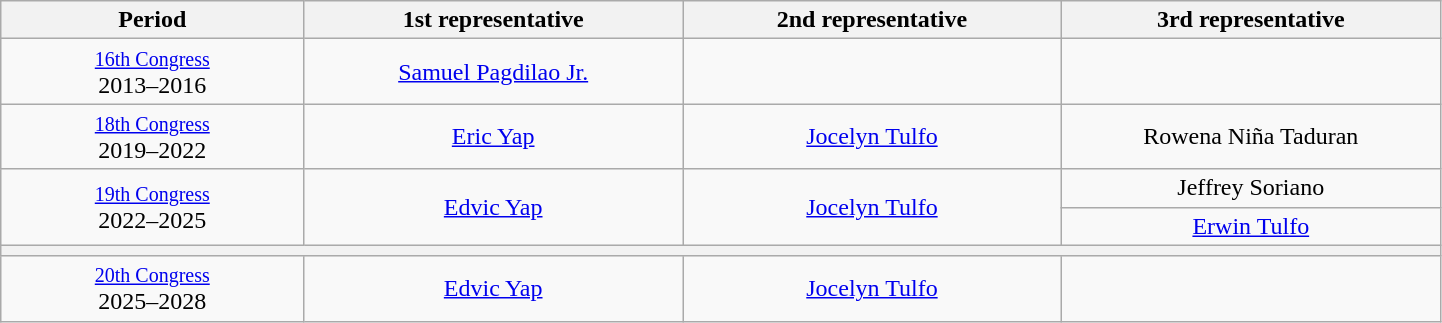<table class="wikitable" width=76%; style="text-align:center">
<tr>
<th width=16%>Period</th>
<th width=20%>1st representative</th>
<th width=20%>2nd representative</th>
<th width=20%>3rd representative</th>
</tr>
<tr>
<td><small><a href='#'>16th Congress</a></small><br>2013–2016</td>
<td><a href='#'>Samuel Pagdilao Jr.</a></td>
<td></td>
<td></td>
</tr>
<tr>
<td><small><a href='#'>18th Congress</a></small><br>2019–2022</td>
<td><a href='#'>Eric Yap</a><br></td>
<td><a href='#'>Jocelyn Tulfo</a></td>
<td>Rowena Niña Taduran</td>
</tr>
<tr>
<td rowspan=2><small><a href='#'>19th Congress</a></small><br>2022–2025</td>
<td rowspan=2><a href='#'>Edvic Yap</a></td>
<td rowspan=2><a href='#'>Jocelyn Tulfo</a></td>
<td>Jeffrey Soriano<br></td>
</tr>
<tr>
<td><a href='#'>Erwin Tulfo</a><br></td>
</tr>
<tr>
<th colspan=4></th>
</tr>
<tr>
<td><small><a href='#'>20th Congress</a></small><br>2025–2028<br></td>
<td rowspan=2><a href='#'>Edvic Yap</a></td>
<td rowspan=2><a href='#'>Jocelyn Tulfo</a></td>
<td></td>
</tr>
</table>
